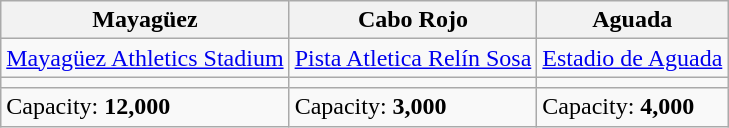<table class="wikitable">
<tr>
<th>Mayagüez</th>
<th>Cabo Rojo</th>
<th>Aguada</th>
</tr>
<tr>
<td><a href='#'>Mayagüez Athletics Stadium</a></td>
<td><a href='#'>Pista Atletica Relín Sosa</a></td>
<td><a href='#'>Estadio de Aguada</a></td>
</tr>
<tr>
<td></td>
<td></td>
<td></td>
</tr>
<tr>
<td>Capacity: <strong>12,000</strong></td>
<td>Capacity: <strong>3,000</strong></td>
<td>Capacity: <strong>4,000</strong></td>
</tr>
</table>
